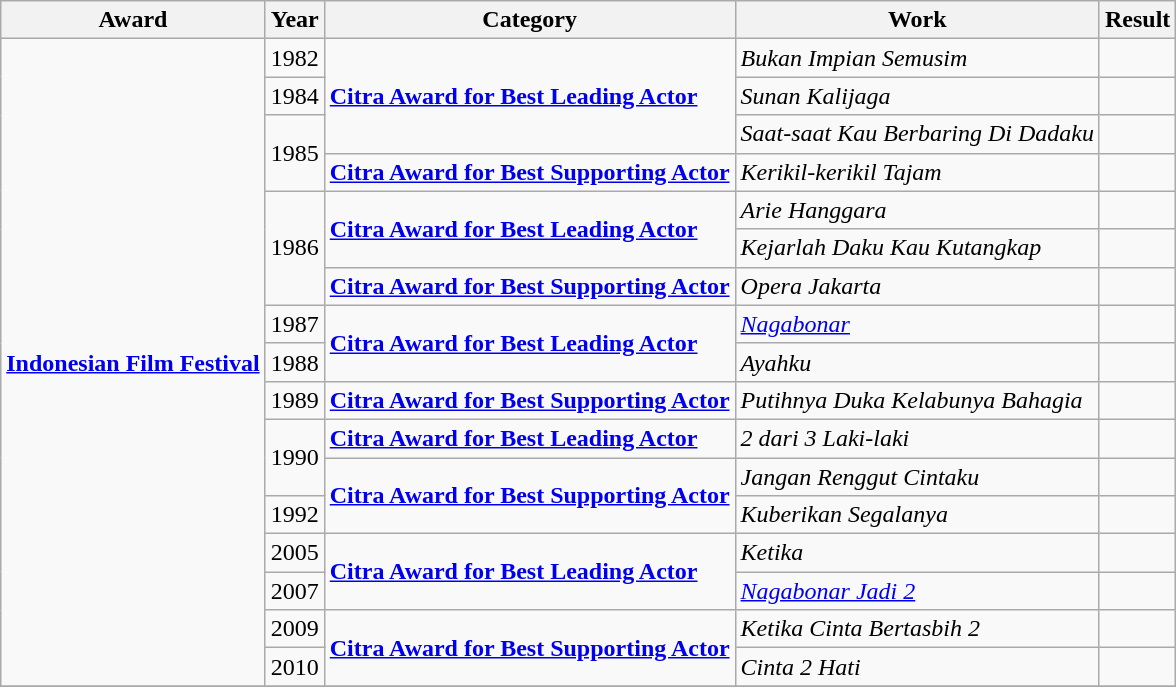<table class="wikitable sortable">
<tr>
<th>Award</th>
<th>Year</th>
<th>Category</th>
<th>Work</th>
<th>Result</th>
</tr>
<tr>
<td rowspan="17"><strong><a href='#'>Indonesian Film Festival</a></strong></td>
<td>1982</td>
<td rowspan="3"><strong><a href='#'>Citra Award for Best Leading Actor</a></strong></td>
<td><em>Bukan Impian Semusim</em></td>
<td></td>
</tr>
<tr>
<td>1984</td>
<td><em>Sunan Kalijaga</em></td>
<td></td>
</tr>
<tr>
<td rowspan="2">1985</td>
<td><em>Saat-saat Kau Berbaring Di Dadaku</em></td>
<td></td>
</tr>
<tr>
<td><strong><a href='#'>Citra Award for Best Supporting Actor</a></strong></td>
<td><em>Kerikil-kerikil Tajam</em></td>
<td></td>
</tr>
<tr>
<td rowspan="3">1986</td>
<td rowspan="2"><strong><a href='#'>Citra Award for Best Leading Actor</a></strong></td>
<td><em>Arie Hanggara</em></td>
<td></td>
</tr>
<tr>
<td><em>Kejarlah Daku Kau Kutangkap</em></td>
<td></td>
</tr>
<tr>
<td><strong><a href='#'>Citra Award for Best Supporting Actor</a></strong></td>
<td><em>Opera Jakarta</em></td>
<td></td>
</tr>
<tr>
<td>1987</td>
<td rowspan="2"><strong><a href='#'>Citra Award for Best Leading Actor</a></strong></td>
<td><em><a href='#'>Nagabonar</a></em></td>
<td></td>
</tr>
<tr>
<td>1988</td>
<td><em>Ayahku</em></td>
<td></td>
</tr>
<tr>
<td>1989</td>
<td><strong><a href='#'>Citra Award for Best Supporting Actor</a></strong></td>
<td><em>Putihnya Duka Kelabunya Bahagia</em></td>
<td></td>
</tr>
<tr>
<td rowspan="2">1990</td>
<td><strong><a href='#'>Citra Award for Best Leading Actor</a></strong></td>
<td><em>2 dari 3 Laki-laki</em></td>
<td></td>
</tr>
<tr>
<td rowspan="2"><strong><a href='#'>Citra Award for Best Supporting Actor</a></strong></td>
<td><em>Jangan Renggut Cintaku</em></td>
<td></td>
</tr>
<tr>
<td>1992</td>
<td><em>Kuberikan Segalanya</em></td>
<td></td>
</tr>
<tr>
<td>2005</td>
<td rowspan="2"><strong><a href='#'>Citra Award for Best Leading Actor</a></strong></td>
<td><em>Ketika</em></td>
<td></td>
</tr>
<tr>
<td>2007</td>
<td><em><a href='#'>Nagabonar Jadi 2</a></em></td>
<td></td>
</tr>
<tr>
<td>2009</td>
<td rowspan="2"><strong><a href='#'>Citra Award for Best Supporting Actor</a></strong></td>
<td><em>Ketika Cinta Bertasbih 2</em></td>
<td></td>
</tr>
<tr>
<td>2010</td>
<td><em>Cinta 2 Hati</em></td>
<td></td>
</tr>
<tr>
</tr>
</table>
